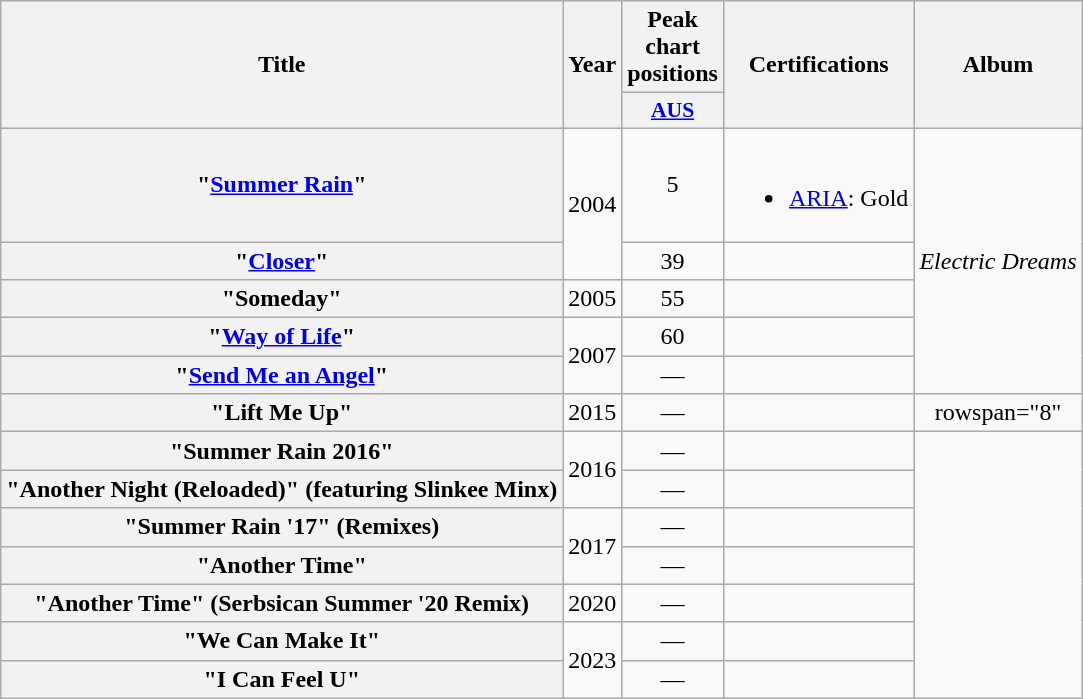<table class="wikitable plainrowheaders" style="text-align:center;">
<tr>
<th rowspan="2">Title</th>
<th rowspan="2">Year</th>
<th colspan="1">Peak chart positions</th>
<th rowspan="2">Certifications</th>
<th rowspan="2">Album</th>
</tr>
<tr>
<th scope="col" style="width:3em; font-size:90%"><a href='#'>AUS</a><br></th>
</tr>
<tr>
<th scope="row">"<a href='#'>Summer Rain</a>"</th>
<td rowspan="2">2004</td>
<td>5</td>
<td><br><ul><li><a href='#'>ARIA</a>: Gold</li></ul></td>
<td rowspan="5"><em>Electric Dreams</em></td>
</tr>
<tr>
<th scope="row">"<a href='#'>Closer</a>"</th>
<td>39</td>
<td></td>
</tr>
<tr>
<th scope="row">"Someday"</th>
<td>2005</td>
<td>55</td>
<td></td>
</tr>
<tr>
<th scope="row">"<a href='#'>Way of Life</a>"</th>
<td rowspan="2">2007</td>
<td>60</td>
<td></td>
</tr>
<tr>
<th scope="row">"<a href='#'>Send Me an Angel</a>"</th>
<td>—</td>
<td></td>
</tr>
<tr>
<th scope="row">"Lift Me Up"</th>
<td>2015</td>
<td>—</td>
<td></td>
<td>rowspan="8" </td>
</tr>
<tr>
<th scope="row">"Summer Rain 2016"</th>
<td rowspan="2">2016</td>
<td>—</td>
<td></td>
</tr>
<tr>
<th scope="row">"Another Night (Reloaded)" (featuring Slinkee Minx)</th>
<td>—</td>
<td></td>
</tr>
<tr>
<th scope="row">"Summer Rain '17" (Remixes)</th>
<td rowspan="2">2017</td>
<td>—</td>
<td></td>
</tr>
<tr>
<th scope="row">"Another Time"</th>
<td>—</td>
<td></td>
</tr>
<tr>
<th scope="row">"Another Time" (Serbsican Summer '20 Remix)</th>
<td>2020</td>
<td>—</td>
<td></td>
</tr>
<tr>
<th scope="row">"We Can Make It"</th>
<td rowspan="2">2023</td>
<td>—</td>
<td></td>
</tr>
<tr>
<th scope="row">"I Can Feel U"</th>
<td>—</td>
<td></td>
</tr>
</table>
